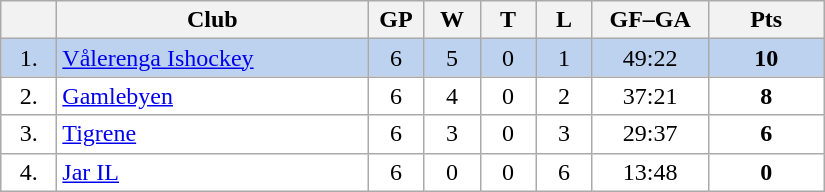<table class="wikitable">
<tr>
<th width="30"></th>
<th width="200">Club</th>
<th width="30">GP</th>
<th width="30">W</th>
<th width="30">T</th>
<th width="30">L</th>
<th width="70">GF–GA</th>
<th width="70">Pts</th>
</tr>
<tr bgcolor="#BCD2EE" align="center">
<td>1.</td>
<td align="left"><a href='#'>Vålerenga Ishockey</a></td>
<td>6</td>
<td>5</td>
<td>0</td>
<td>1</td>
<td>49:22</td>
<td><strong>10</strong></td>
</tr>
<tr bgcolor="#FFFFFF" align="center">
<td>2.</td>
<td align="left"><a href='#'>Gamlebyen</a></td>
<td>6</td>
<td>4</td>
<td>0</td>
<td>2</td>
<td>37:21</td>
<td><strong>8</strong></td>
</tr>
<tr bgcolor="#FFFFFF" align="center">
<td>3.</td>
<td align="left"><a href='#'>Tigrene</a></td>
<td>6</td>
<td>3</td>
<td>0</td>
<td>3</td>
<td>29:37</td>
<td><strong>6</strong></td>
</tr>
<tr bgcolor="#FFFFFF" align="center">
<td>4.</td>
<td align="left"><a href='#'>Jar IL</a></td>
<td>6</td>
<td>0</td>
<td>0</td>
<td>6</td>
<td>13:48</td>
<td><strong>0</strong></td>
</tr>
</table>
